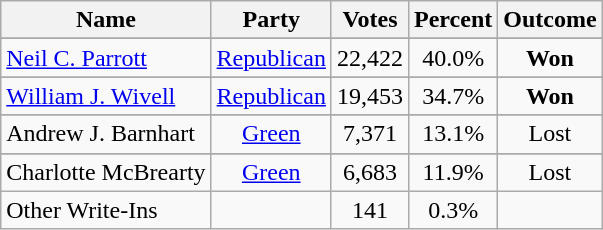<table class=wikitable style="text-align:center">
<tr>
<th>Name</th>
<th>Party</th>
<th>Votes</th>
<th>Percent</th>
<th>Outcome</th>
</tr>
<tr>
</tr>
<tr>
<td align=left><a href='#'>Neil C. Parrott</a></td>
<td><a href='#'>Republican</a></td>
<td>22,422</td>
<td>40.0%</td>
<td><strong>Won</strong></td>
</tr>
<tr>
</tr>
<tr>
<td align=left><a href='#'>William J. Wivell</a></td>
<td><a href='#'>Republican</a></td>
<td>19,453</td>
<td>34.7%</td>
<td><strong>Won</strong></td>
</tr>
<tr>
</tr>
<tr>
<td align=left>Andrew J. Barnhart</td>
<td><a href='#'>Green</a></td>
<td>7,371</td>
<td>13.1%</td>
<td>Lost</td>
</tr>
<tr>
</tr>
<tr>
<td align=left>Charlotte McBrearty</td>
<td><a href='#'>Green</a></td>
<td>6,683</td>
<td>11.9%</td>
<td>Lost</td>
</tr>
<tr>
<td align=left>Other Write-Ins</td>
<td></td>
<td>141</td>
<td>0.3%</td>
<td></td>
</tr>
</table>
